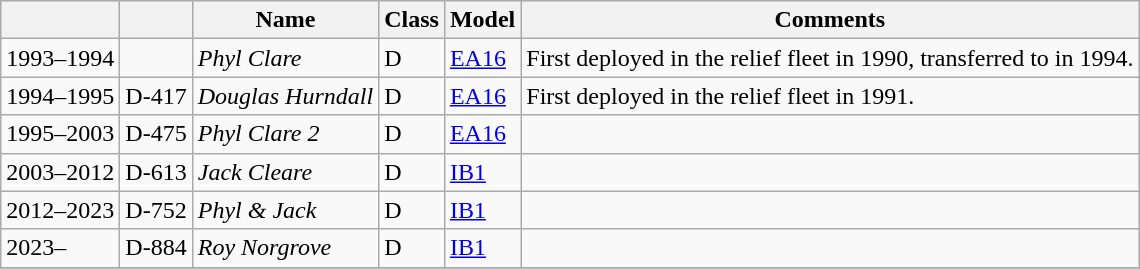<table class="wikitable sortable">
<tr>
<th></th>
<th></th>
<th>Name</th>
<th class=unsortable>Class</th>
<th>Model</th>
<th class=unsortable>Comments</th>
</tr>
<tr>
<td>1993–1994</td>
<td></td>
<td><em>Phyl Clare</em></td>
<td>D</td>
<td><a href='#'>EA16</a></td>
<td>First deployed in the relief fleet in 1990, transferred to  in 1994.</td>
</tr>
<tr>
<td>1994–1995</td>
<td>D-417</td>
<td><em>Douglas Hurndall</em></td>
<td>D</td>
<td><a href='#'>EA16</a></td>
<td>First deployed in the relief fleet in 1991.</td>
</tr>
<tr>
<td>1995–2003</td>
<td>D-475</td>
<td><em>Phyl Clare 2</em></td>
<td>D</td>
<td><a href='#'>EA16</a></td>
<td></td>
</tr>
<tr>
<td>2003–2012</td>
<td>D-613</td>
<td><em>Jack Cleare</em></td>
<td>D</td>
<td><a href='#'>IB1</a></td>
<td></td>
</tr>
<tr>
<td>2012–2023</td>
<td>D-752</td>
<td><em>Phyl & Jack</em></td>
<td>D</td>
<td><a href='#'>IB1</a></td>
<td></td>
</tr>
<tr>
<td>2023–</td>
<td>D-884</td>
<td><em>Roy Norgrove</em></td>
<td>D</td>
<td><a href='#'>IB1</a></td>
<td></td>
</tr>
<tr>
</tr>
</table>
